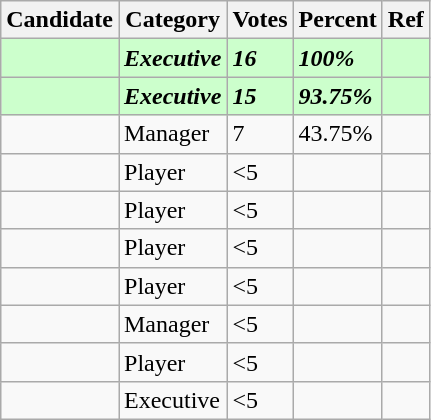<table class="wikitable sortable plainrowheaders">
<tr>
<th scope="col">Candidate</th>
<th scope="col">Category</th>
<th scope="col" data-sort-type="number">Votes</th>
<th scope="col">Percent</th>
<th>Ref</th>
</tr>
<tr bgcolor="#ccffcc">
<td><strong><em></em></strong></td>
<td><strong><em>Executive</em></strong></td>
<td><strong><em>16</em></strong></td>
<td><strong><em>100%</em></strong></td>
<td></td>
</tr>
<tr bgcolor="#ccffcc">
<td><strong><em></em></strong></td>
<td><strong><em>Executive</em></strong></td>
<td><strong><em>15</em></strong></td>
<td><strong><em>93.75%</em></strong></td>
<td></td>
</tr>
<tr>
<td></td>
<td>Manager</td>
<td>7</td>
<td>43.75%</td>
<td></td>
</tr>
<tr>
<td><em></em></td>
<td>Player</td>
<td><5</td>
<td></td>
<td></td>
</tr>
<tr>
<td></td>
<td>Player</td>
<td><5</td>
<td></td>
<td></td>
</tr>
<tr>
<td></td>
<td>Player</td>
<td><5</td>
<td></td>
<td></td>
</tr>
<tr>
<td></td>
<td>Player</td>
<td><5</td>
<td></td>
<td></td>
</tr>
<tr>
<td></td>
<td>Manager</td>
<td><5</td>
<td></td>
<td></td>
</tr>
<tr>
<td></td>
<td>Player</td>
<td><5</td>
<td></td>
<td></td>
</tr>
<tr>
<td></td>
<td>Executive</td>
<td><5</td>
<td></td>
<td></td>
</tr>
</table>
